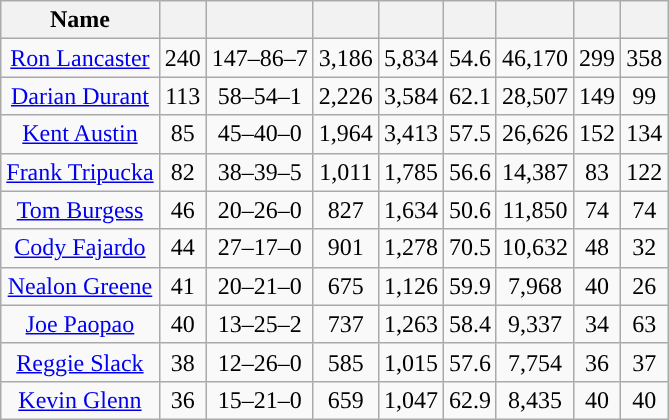<table class="wikitable sortable" style="text-align:center">
<tr>
<th>Name</th>
<th></th>
<th></th>
<th></th>
<th></th>
<th></th>
<th></th>
<th></th>
<th></th>
</tr>
<tr>
<td><a href='#'>Ron Lancaster</a></td>
<td>240</td>
<td>147–86–7</td>
<td>3,186</td>
<td>5,834</td>
<td>54.6</td>
<td>46,170</td>
<td>299</td>
<td>358</td>
</tr>
<tr>
<td><a href='#'>Darian Durant</a></td>
<td>113</td>
<td>58–54–1</td>
<td>2,226</td>
<td>3,584</td>
<td>62.1</td>
<td>28,507</td>
<td>149</td>
<td>99</td>
</tr>
<tr>
<td><a href='#'>Kent Austin</a></td>
<td>85</td>
<td>45–40–0</td>
<td>1,964</td>
<td>3,413</td>
<td>57.5</td>
<td>26,626</td>
<td>152</td>
<td>134</td>
</tr>
<tr>
<td><a href='#'>Frank Tripucka</a></td>
<td>82</td>
<td>38–39–5</td>
<td>1,011</td>
<td>1,785</td>
<td>56.6</td>
<td>14,387</td>
<td>83</td>
<td>122</td>
</tr>
<tr>
<td><a href='#'>Tom Burgess</a></td>
<td>46</td>
<td>20–26–0</td>
<td>827</td>
<td>1,634</td>
<td>50.6</td>
<td>11,850</td>
<td>74</td>
<td>74</td>
</tr>
<tr>
<td><a href='#'>Cody Fajardo</a></td>
<td>44</td>
<td>27–17–0</td>
<td>901</td>
<td>1,278</td>
<td>70.5</td>
<td>10,632</td>
<td>48</td>
<td>32</td>
</tr>
<tr>
<td><a href='#'>Nealon Greene</a></td>
<td>41</td>
<td>20–21–0</td>
<td>675</td>
<td>1,126</td>
<td>59.9</td>
<td>7,968</td>
<td>40</td>
<td>26</td>
</tr>
<tr>
<td><a href='#'>Joe Paopao</a></td>
<td>40</td>
<td>13–25–2</td>
<td>737</td>
<td>1,263</td>
<td>58.4</td>
<td>9,337</td>
<td>34</td>
<td>63</td>
</tr>
<tr>
<td><a href='#'>Reggie Slack</a></td>
<td>38</td>
<td>12–26–0</td>
<td>585</td>
<td>1,015</td>
<td>57.6</td>
<td>7,754</td>
<td>36</td>
<td>37</td>
</tr>
<tr>
<td><a href='#'>Kevin Glenn</a></td>
<td>36</td>
<td>15–21–0</td>
<td>659</td>
<td>1,047</td>
<td>62.9</td>
<td>8,435</td>
<td>40</td>
<td>40</td>
</tr>
</table>
